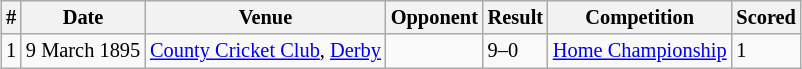<table class="wikitable collapsible" style="font-size:85%; text-align:left; margin:auto;">
<tr>
<th>#</th>
<th>Date</th>
<th>Venue</th>
<th>Opponent</th>
<th>Result</th>
<th>Competition</th>
<th>Scored</th>
</tr>
<tr>
<td>1</td>
<td>9 March 1895</td>
<td><a href='#'>County Cricket Club</a>, <a href='#'>Derby</a></td>
<td></td>
<td>9–0</td>
<td><a href='#'>Home Championship</a></td>
<td>1</td>
</tr>
</table>
